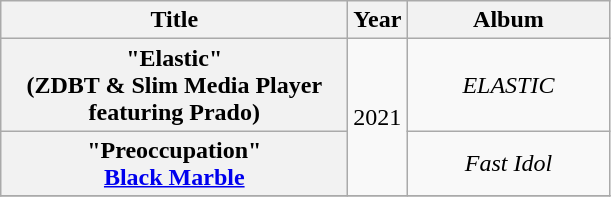<table class="wikitable plainrowheaders" style="text-align:center;">
<tr>
<th scope="col" rowspan="1" style="width:14em;">Title</th>
<th scope="col" rowspan="1" style="width:1em;">Year</th>
<th scope="col" rowspan="1" style="width:8em;">Album</th>
</tr>
<tr>
<th scope="row">"Elastic"<br><span>(ZDBT & Slim Media Player featuring Prado)</span></th>
<td rowspan="2">2021</td>
<td><em>ELASTIC</em></td>
</tr>
<tr>
<th scope="row">"Preoccupation"<br><span><a href='#'>Black Marble</a></span></th>
<td rowspan="1"><em>Fast Idol</em></td>
</tr>
<tr>
</tr>
</table>
